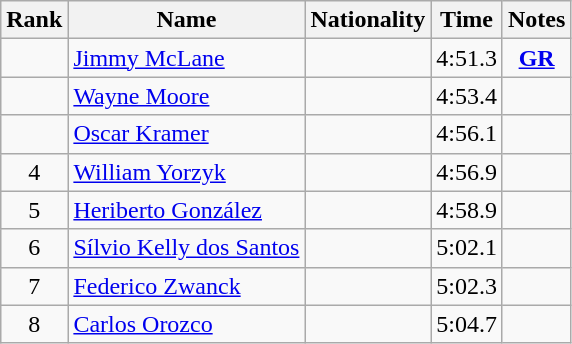<table class="wikitable sortable" style="text-align:center">
<tr>
<th>Rank</th>
<th>Name</th>
<th>Nationality</th>
<th>Time</th>
<th>Notes</th>
</tr>
<tr>
<td></td>
<td align=left><a href='#'>Jimmy McLane</a></td>
<td align=left></td>
<td>4:51.3</td>
<td><strong><a href='#'>GR</a></strong></td>
</tr>
<tr>
<td></td>
<td align=left><a href='#'>Wayne Moore</a></td>
<td align=left></td>
<td>4:53.4</td>
<td></td>
</tr>
<tr>
<td></td>
<td align=left><a href='#'>Oscar Kramer</a></td>
<td align=left></td>
<td>4:56.1</td>
<td></td>
</tr>
<tr>
<td>4</td>
<td align=left><a href='#'>William Yorzyk</a></td>
<td align=left></td>
<td>4:56.9</td>
<td></td>
</tr>
<tr>
<td>5</td>
<td align=left><a href='#'>Heriberto González</a></td>
<td align=left></td>
<td>4:58.9</td>
<td></td>
</tr>
<tr>
<td>6</td>
<td align=left><a href='#'>Sílvio Kelly dos Santos</a></td>
<td align=left></td>
<td>5:02.1</td>
<td></td>
</tr>
<tr>
<td>7</td>
<td align=left><a href='#'>Federico Zwanck</a></td>
<td align=left></td>
<td>5:02.3</td>
<td></td>
</tr>
<tr>
<td>8</td>
<td align=left><a href='#'>Carlos Orozco</a></td>
<td align=left></td>
<td>5:04.7</td>
<td></td>
</tr>
</table>
